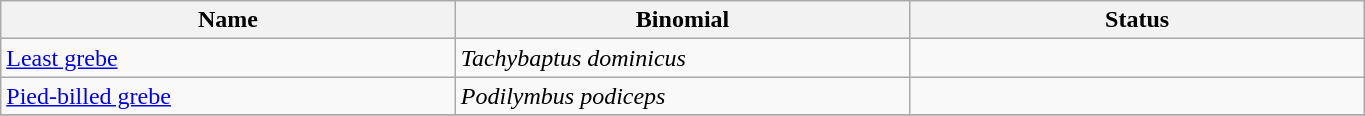<table width=72% class="wikitable">
<tr>
<th width=24%>Name</th>
<th width=24%>Binomial</th>
<th width=24%>Status</th>
</tr>
<tr>
<td><a href='#'>Least grebe</a></td>
<td><em>Tachybaptus dominicus</em></td>
<td></td>
</tr>
<tr>
<td><a href='#'>Pied-billed grebe</a></td>
<td><em>Podilymbus podiceps</em></td>
<td></td>
</tr>
<tr>
</tr>
</table>
